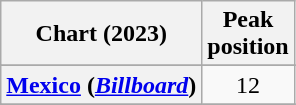<table class="wikitable sortable plainrowheaders" style="text-align:center">
<tr>
<th scope="col">Chart (2023)</th>
<th scope="col">Peak<br>position</th>
</tr>
<tr>
</tr>
<tr>
<th scope="row"><a href='#'>Mexico</a> (<a href='#'><em>Billboard</em></a>)</th>
<td>12</td>
</tr>
<tr>
</tr>
<tr>
</tr>
<tr>
</tr>
<tr>
</tr>
</table>
